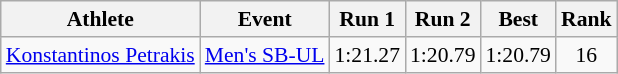<table class="wikitable" style="font-size:90%">
<tr>
<th>Athlete</th>
<th>Event</th>
<th>Run 1</th>
<th>Run 2</th>
<th>Best</th>
<th>Rank</th>
</tr>
<tr align=center>
<td align=left><a href='#'>Konstantinos Petrakis</a></td>
<td align=left><a href='#'>Men's SB-UL</a></td>
<td>1:21.27</td>
<td>1:20.79</td>
<td>1:20.79</td>
<td>16</td>
</tr>
</table>
